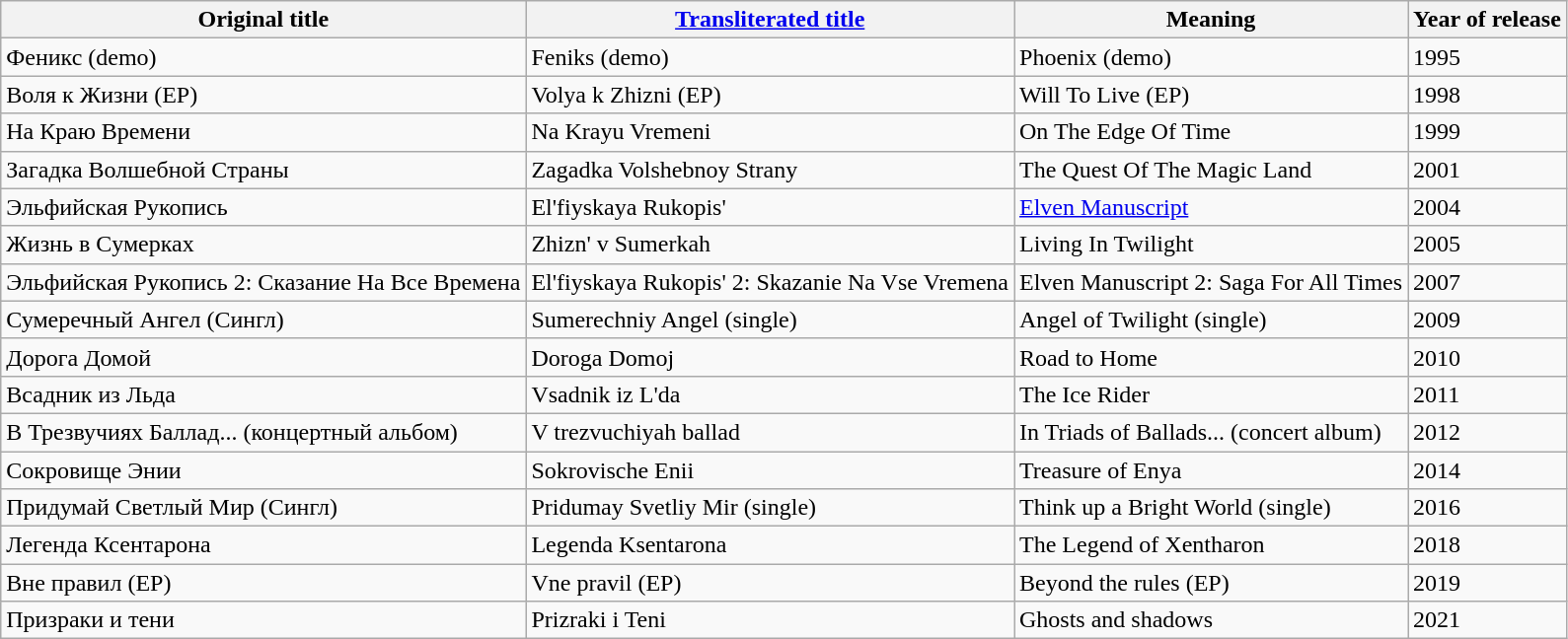<table class="wikitable">
<tr>
<th>Original title</th>
<th><a href='#'>Transliterated title</a></th>
<th>Meaning</th>
<th>Year of release</th>
</tr>
<tr>
<td>Феникс (demo)</td>
<td>Feniks (demo)</td>
<td>Phoenix (demo)</td>
<td>1995</td>
</tr>
<tr>
<td>Воля к Жизни (EP)</td>
<td>Volya k Zhizni (EP)</td>
<td>Will To Live (EP)</td>
<td>1998</td>
</tr>
<tr>
<td>На Краю Времени</td>
<td>Na Krayu Vremeni</td>
<td>On The Edge Of Time</td>
<td>1999</td>
</tr>
<tr>
<td>Загадка Волшебной Cтраны</td>
<td>Zagadka Volshebnoy Strany</td>
<td>The Quest Of The Magic Land</td>
<td>2001</td>
</tr>
<tr>
<td>Эльфийская Pукопись</td>
<td>El'fiyskaya Rukopis'</td>
<td><a href='#'>Elven Manuscript</a></td>
<td>2004</td>
</tr>
<tr>
<td>Жизнь в Cумерках</td>
<td>Zhizn' v Sumerkah</td>
<td>Living In Twilight</td>
<td>2005</td>
</tr>
<tr>
<td>Эльфийская Рукопись 2: Сказание На Все Времена</td>
<td>El'fiyskaya Rukopis' 2: Skazanie Na Vse Vremena</td>
<td>Elven Manuscript 2: Saga For All Times</td>
<td>2007</td>
</tr>
<tr>
<td>Сумеречный Ангел (Сингл)</td>
<td>Sumerechniy Angel (single)</td>
<td>Angel of Twilight (single)</td>
<td>2009</td>
</tr>
<tr>
<td>Дорога Домой</td>
<td>Doroga Domoj</td>
<td>Road to Home</td>
<td>2010</td>
</tr>
<tr>
<td>Всадник из Льда</td>
<td>Vsadnik iz L'da</td>
<td>The Ice Rider</td>
<td>2011</td>
</tr>
<tr>
<td>В Трезвучиях Баллад... (концертный альбом)</td>
<td>V trezvuchiyah ballad</td>
<td>In Triads of Ballads... (concert album)</td>
<td>2012</td>
</tr>
<tr>
<td>Сокровище Энии</td>
<td>Sokrovische Enii</td>
<td>Treasure of Enya</td>
<td>2014</td>
</tr>
<tr>
<td>Придумай Светлый Мир (Сингл)</td>
<td>Pridumay Svetliy Mir (single)</td>
<td>Think up a Bright World (single)</td>
<td>2016</td>
</tr>
<tr>
<td>Легенда Ксентарона</td>
<td>Legenda Ksentarona</td>
<td>The Legend of Xentharon</td>
<td>2018</td>
</tr>
<tr>
<td>Вне правил (EP)</td>
<td>Vne pravil (EP)</td>
<td>Beyond the rules (EP)</td>
<td>2019</td>
</tr>
<tr>
<td>Призраки и тени</td>
<td>Prizraki i Teni</td>
<td>Ghosts and shadows</td>
<td>2021</td>
</tr>
</table>
